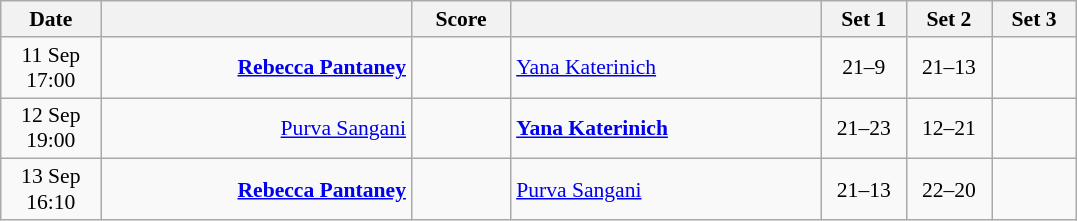<table class="wikitable" style="text-align: center; font-size:90%">
<tr>
<th width="60">Date</th>
<th align="right" width="200"></th>
<th width="60">Score</th>
<th align="left" width="200"></th>
<th width="50">Set 1</th>
<th width="50">Set 2</th>
<th width="50">Set 3</th>
</tr>
<tr>
<td>11 Sep<br>17:00</td>
<td align="right"><strong><a href='#'>Rebecca Pantaney</a> </strong></td>
<td align="center"></td>
<td align="left"> <a href='#'>Yana Katerinich</a></td>
<td>21–9</td>
<td>21–13</td>
<td></td>
</tr>
<tr>
<td>12 Sep<br>19:00</td>
<td align="right"><a href='#'>Purva Sangani</a> </td>
<td align="center"></td>
<td align="left"><strong> <a href='#'>Yana Katerinich</a></strong></td>
<td>21–23</td>
<td>12–21</td>
<td></td>
</tr>
<tr>
<td>13 Sep<br>16:10</td>
<td align="right"><strong><a href='#'>Rebecca Pantaney</a> </strong></td>
<td align="center"></td>
<td align="left"> <a href='#'>Purva Sangani</a></td>
<td>21–13</td>
<td>22–20</td>
<td></td>
</tr>
</table>
